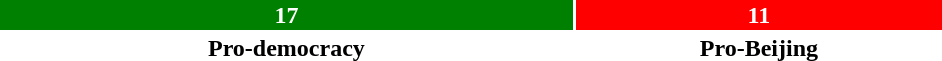<table style="width:50%; text-align:center;">
<tr style="color:white;">
<td style="background:green; width:61%;"><strong>17</strong></td>
<td style="background:red; width:39%;"><strong>11</strong></td>
</tr>
<tr>
<td><span><strong>Pro-democracy</strong></span></td>
<td><span><strong>Pro-Beijing</strong></span></td>
</tr>
</table>
